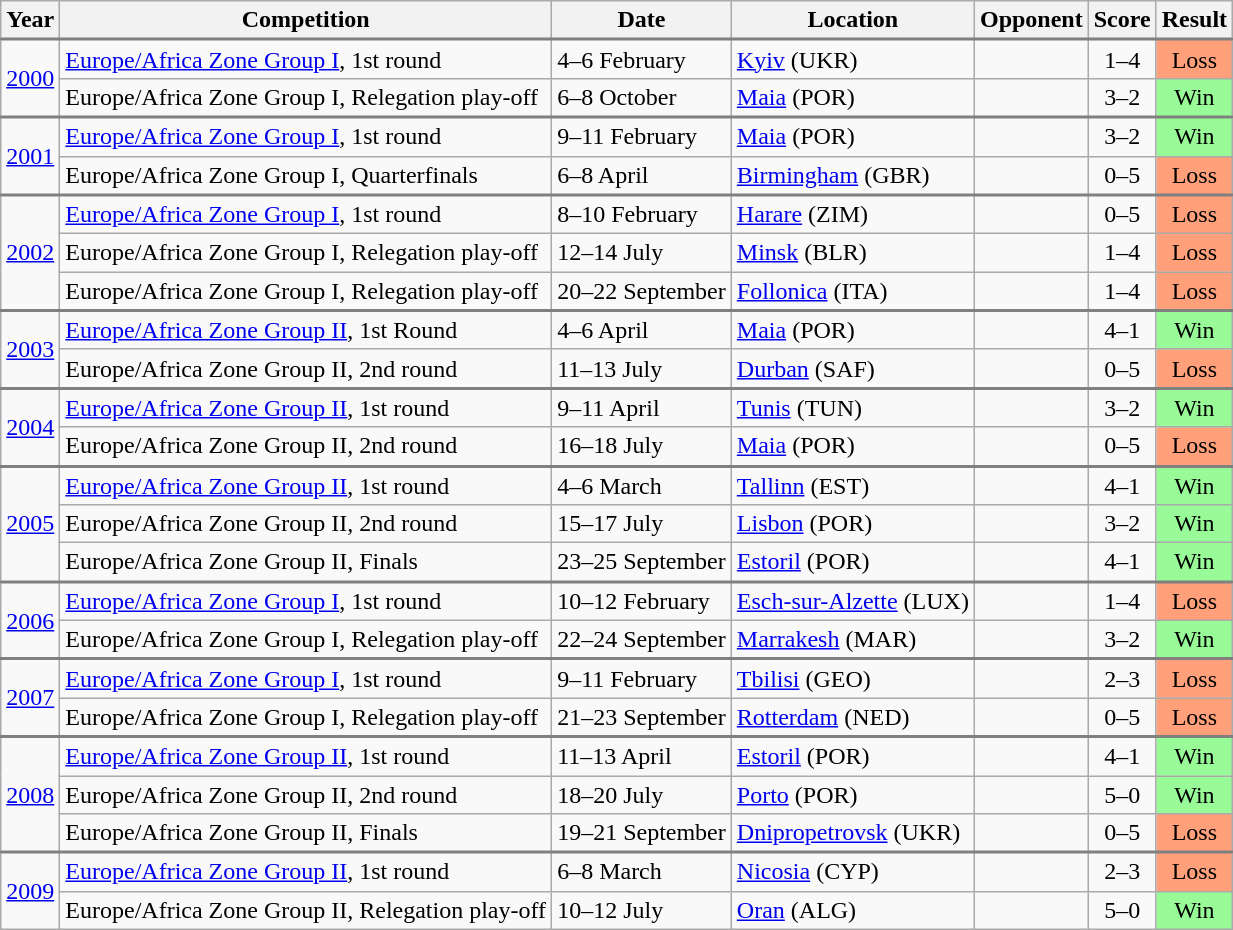<table class="wikitable collapsible collapsed">
<tr>
<th scope="col">Year</th>
<th scope="col">Competition</th>
<th scope="col">Date</th>
<th scope="col">Location</th>
<th scope="col">Opponent</th>
<th scope="col">Score</th>
<th scope="col">Result</th>
</tr>
<tr style="border-top:2px solid gray;">
<td align="center" rowspan="2"><a href='#'>2000</a></td>
<td><a href='#'>Europe/Africa Zone Group I</a>, 1st round</td>
<td>4–6 February</td>
<td><a href='#'>Kyiv</a> (UKR)</td>
<td></td>
<td align="center">1–4</td>
<td align="center" bgcolor="#FFA07A">Loss</td>
</tr>
<tr>
<td>Europe/Africa Zone Group I, Relegation play-off</td>
<td>6–8 October</td>
<td><a href='#'>Maia</a> (POR)</td>
<td></td>
<td align="center">3–2</td>
<td align="center" bgcolor="98FB98">Win</td>
</tr>
<tr style="border-top:2px solid gray;">
<td align="center" rowspan="2"><a href='#'>2001</a></td>
<td><a href='#'>Europe/Africa Zone Group I</a>, 1st round</td>
<td>9–11 February</td>
<td><a href='#'>Maia</a> (POR)</td>
<td></td>
<td align="center">3–2</td>
<td align="center" bgcolor="98FB98">Win</td>
</tr>
<tr>
<td>Europe/Africa Zone Group I, Quarterfinals</td>
<td>6–8 April</td>
<td><a href='#'>Birmingham</a> (GBR)</td>
<td></td>
<td align="center">0–5</td>
<td align="center" bgcolor="FFA07A">Loss</td>
</tr>
<tr style="border-top:2px solid gray;">
<td align="center" rowspan="3"><a href='#'>2002</a></td>
<td><a href='#'>Europe/Africa Zone Group I</a>, 1st round</td>
<td>8–10 February</td>
<td><a href='#'>Harare</a> (ZIM)</td>
<td></td>
<td align="center">0–5</td>
<td align="center" bgcolor="FFA07A">Loss</td>
</tr>
<tr>
<td>Europe/Africa Zone Group I, Relegation play-off</td>
<td>12–14 July</td>
<td><a href='#'>Minsk</a> (BLR)</td>
<td></td>
<td align="center">1–4</td>
<td align="center" bgcolor="FFA07A">Loss</td>
</tr>
<tr>
<td>Europe/Africa Zone Group I, Relegation play-off</td>
<td>20–22 September</td>
<td><a href='#'>Follonica</a> (ITA)</td>
<td></td>
<td align="center">1–4</td>
<td align="center" bgcolor="FFA07A">Loss</td>
</tr>
<tr style="border-top:2px solid gray;">
<td align="center" rowspan="2"><a href='#'>2003</a></td>
<td><a href='#'>Europe/Africa Zone Group II</a>, 1st Round</td>
<td>4–6 April</td>
<td><a href='#'>Maia</a> (POR)</td>
<td></td>
<td align="center">4–1</td>
<td align="center" bgcolor="98FB98">Win</td>
</tr>
<tr>
<td>Europe/Africa Zone Group II, 2nd round</td>
<td>11–13 July</td>
<td><a href='#'>Durban</a> (SAF)</td>
<td></td>
<td align="center">0–5</td>
<td align="center" bgcolor="FFA07A">Loss</td>
</tr>
<tr style="border-top:2px solid gray;">
<td align="center" rowspan="2"><a href='#'>2004</a></td>
<td><a href='#'>Europe/Africa Zone Group II</a>, 1st round</td>
<td>9–11 April</td>
<td><a href='#'>Tunis</a> (TUN)</td>
<td></td>
<td align="center">3–2</td>
<td align="center" bgcolor="#98FB98">Win</td>
</tr>
<tr>
<td>Europe/Africa Zone Group II, 2nd round</td>
<td>16–18 July</td>
<td><a href='#'>Maia</a> (POR)</td>
<td></td>
<td align="center">0–5</td>
<td align="center" bgcolor="FFA07A">Loss</td>
</tr>
<tr style="border-top:2px solid gray;">
<td align="center" rowspan="3"><a href='#'>2005</a></td>
<td><a href='#'>Europe/Africa Zone Group II</a>, 1st round</td>
<td>4–6 March</td>
<td><a href='#'>Tallinn</a> (EST)</td>
<td></td>
<td align="center">4–1</td>
<td align="center" bgcolor="98FB98">Win</td>
</tr>
<tr>
<td>Europe/Africa Zone Group II, 2nd round</td>
<td>15–17 July</td>
<td><a href='#'>Lisbon</a> (POR)</td>
<td></td>
<td align="center">3–2</td>
<td align="center" bgcolor="98FB98">Win</td>
</tr>
<tr>
<td>Europe/Africa Zone Group II, Finals</td>
<td>23–25 September</td>
<td><a href='#'>Estoril</a> (POR)</td>
<td></td>
<td align="center">4–1</td>
<td align="center" bgcolor="98FB98">Win</td>
</tr>
<tr style="border-top:2px solid gray;">
<td align="center" rowspan="2"><a href='#'>2006</a></td>
<td><a href='#'>Europe/Africa Zone Group I</a>, 1st round</td>
<td>10–12 February</td>
<td><a href='#'>Esch-sur-Alzette</a> (LUX)</td>
<td></td>
<td align="center">1–4</td>
<td align="center" bgcolor="FFA07A">Loss</td>
</tr>
<tr>
<td>Europe/Africa Zone Group I, Relegation play-off</td>
<td>22–24 September</td>
<td><a href='#'>Marrakesh</a> (MAR)</td>
<td></td>
<td align="center">3–2</td>
<td align="center" bgcolor="98FB98">Win</td>
</tr>
<tr style="border-top:2px solid gray;">
<td align="center" rowspan="2"><a href='#'>2007</a></td>
<td><a href='#'>Europe/Africa Zone Group I</a>, 1st round</td>
<td>9–11 February</td>
<td><a href='#'>Tbilisi</a> (GEO)</td>
<td></td>
<td align="center">2–3</td>
<td align="center" bgcolor="#FFA07A">Loss</td>
</tr>
<tr>
<td>Europe/Africa Zone Group I, Relegation play-off</td>
<td>21–23 September</td>
<td><a href='#'>Rotterdam</a> (NED)</td>
<td></td>
<td align="center">0–5</td>
<td align="center" bgcolor="#FFA07A">Loss</td>
</tr>
<tr style="border-top:2px solid gray;">
<td align="center" rowspan="3"><a href='#'>2008</a></td>
<td><a href='#'>Europe/Africa Zone Group II</a>, 1st round</td>
<td>11–13 April</td>
<td><a href='#'>Estoril</a> (POR)</td>
<td></td>
<td align="center">4–1</td>
<td align="center" bgcolor="#98FB98">Win</td>
</tr>
<tr>
<td>Europe/Africa Zone Group II, 2nd round</td>
<td>18–20 July</td>
<td><a href='#'>Porto</a> (POR)</td>
<td></td>
<td align="center">5–0</td>
<td align="center" bgcolor="#98FB98">Win</td>
</tr>
<tr>
<td>Europe/Africa Zone Group II, Finals</td>
<td>19–21 September</td>
<td><a href='#'>Dnipropetrovsk</a> (UKR)</td>
<td></td>
<td align="center">0–5</td>
<td align="center" bgcolor="FFA07A">Loss</td>
</tr>
<tr style="border-top:2px solid gray;">
<td align="center" rowspan="2"><a href='#'>2009</a></td>
<td><a href='#'>Europe/Africa Zone Group II</a>, 1st round</td>
<td>6–8 March</td>
<td><a href='#'>Nicosia</a> (CYP)</td>
<td></td>
<td align="center">2–3</td>
<td align="center" bgcolor="FFA07A">Loss</td>
</tr>
<tr>
<td>Europe/Africa Zone Group II, Relegation play-off</td>
<td>10–12 July</td>
<td><a href='#'>Oran</a> (ALG)</td>
<td></td>
<td align="center">5–0</td>
<td align="center" bgcolor="#98FB98">Win</td>
</tr>
</table>
